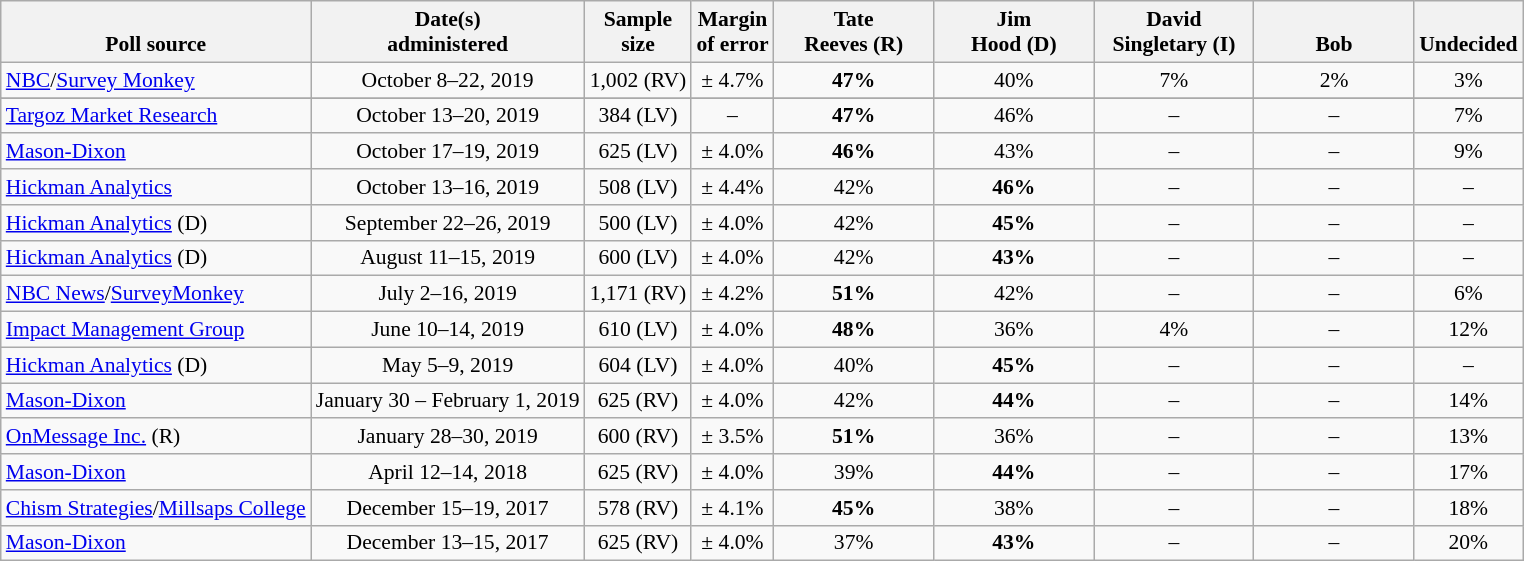<table class="wikitable" style="font-size:90%;text-align:center;">
<tr valign=bottom>
<th>Poll source</th>
<th>Date(s)<br>administered</th>
<th>Sample<br>size</th>
<th>Margin<br>of error</th>
<th style="width:100px;">Tate<br>Reeves (R)</th>
<th style="width:100px;">Jim<br>Hood (D)</th>
<th style="width:100px;">David<br>Singletary (I)</th>
<th style="width:100px;">Bob<br></th>
<th>Undecided</th>
</tr>
<tr>
<td style="text-align:left;"><a href='#'>NBC</a>/<a href='#'>Survey Monkey</a></td>
<td>October 8–22, 2019</td>
<td>1,002 (RV)</td>
<td>± 4.7%</td>
<td><strong>47%</strong></td>
<td>40%</td>
<td>7%</td>
<td>2%</td>
<td>3%</td>
</tr>
<tr>
</tr>
<tr>
<td style="text-align:left;"><a href='#'>Targoz Market Research</a></td>
<td>October 13–20, 2019</td>
<td>384 (LV)</td>
<td>–</td>
<td><strong>47%</strong></td>
<td>46%</td>
<td>–</td>
<td>–</td>
<td>7%</td>
</tr>
<tr>
<td style="text-align:left;"><a href='#'>Mason-Dixon</a></td>
<td>October 17–19, 2019</td>
<td>625 (LV)</td>
<td>± 4.0%</td>
<td><strong>46%</strong></td>
<td>43%</td>
<td>–</td>
<td>–</td>
<td>9%</td>
</tr>
<tr>
<td style="text-align:left;"><a href='#'>Hickman Analytics</a></td>
<td>October 13–16, 2019</td>
<td>508 (LV)</td>
<td>± 4.4%</td>
<td>42%</td>
<td><strong>46%</strong></td>
<td>–</td>
<td>–</td>
<td>–</td>
</tr>
<tr>
<td style="text-align:left;"><a href='#'>Hickman Analytics</a> (D)</td>
<td>September 22–26, 2019</td>
<td>500 (LV)</td>
<td>± 4.0%</td>
<td>42%</td>
<td><strong>45%</strong></td>
<td>–</td>
<td>–</td>
<td>–</td>
</tr>
<tr>
<td style="text-align:left;"><a href='#'>Hickman Analytics</a> (D)</td>
<td>August 11–15, 2019</td>
<td>600 (LV)</td>
<td>± 4.0%</td>
<td>42%</td>
<td><strong>43%</strong></td>
<td>–</td>
<td>–</td>
<td>–</td>
</tr>
<tr>
<td style="text-align:left;"><a href='#'>NBC News</a>/<a href='#'>SurveyMonkey</a></td>
<td>July 2–16, 2019</td>
<td>1,171 (RV)</td>
<td>± 4.2%</td>
<td><strong>51%</strong></td>
<td>42%</td>
<td>–</td>
<td>–</td>
<td>6%</td>
</tr>
<tr>
<td style="text-align:left;"><a href='#'>Impact Management Group</a></td>
<td>June 10–14, 2019</td>
<td>610 (LV)</td>
<td>± 4.0%</td>
<td><strong>48%</strong></td>
<td>36%</td>
<td>4%</td>
<td>–</td>
<td>12%</td>
</tr>
<tr>
<td style="text-align:left;"><a href='#'>Hickman Analytics</a> (D)</td>
<td>May 5–9, 2019</td>
<td>604 (LV)</td>
<td>± 4.0%</td>
<td>40%</td>
<td><strong>45%</strong></td>
<td>–</td>
<td>–</td>
<td>–</td>
</tr>
<tr>
<td style="text-align:left;"><a href='#'>Mason-Dixon</a></td>
<td>January 30 – February 1, 2019</td>
<td>625 (RV)</td>
<td>± 4.0%</td>
<td>42%</td>
<td><strong>44%</strong></td>
<td>–</td>
<td>–</td>
<td>14%</td>
</tr>
<tr>
<td style="text-align:left;"><a href='#'>OnMessage Inc.</a> (R)</td>
<td>January 28–30, 2019</td>
<td>600 (RV)</td>
<td>± 3.5%</td>
<td><strong>51%</strong></td>
<td>36%</td>
<td>–</td>
<td>–</td>
<td>13%</td>
</tr>
<tr>
<td style="text-align:left;"><a href='#'>Mason-Dixon</a></td>
<td>April 12–14, 2018</td>
<td>625 (RV)</td>
<td>± 4.0%</td>
<td>39%</td>
<td><strong>44%</strong></td>
<td>–</td>
<td>–</td>
<td>17%</td>
</tr>
<tr>
<td style="text-align:left;"><a href='#'>Chism Strategies</a>/<a href='#'>Millsaps College</a></td>
<td>December 15–19, 2017</td>
<td>578 (RV)</td>
<td>± 4.1%</td>
<td><strong>45%</strong></td>
<td>38%</td>
<td>–</td>
<td>–</td>
<td>18%</td>
</tr>
<tr>
<td style="text-align:left;"><a href='#'>Mason-Dixon</a></td>
<td>December 13–15, 2017</td>
<td>625 (RV)</td>
<td>± 4.0%</td>
<td>37%</td>
<td><strong>43%</strong></td>
<td>–</td>
<td>–</td>
<td>20%</td>
</tr>
</table>
